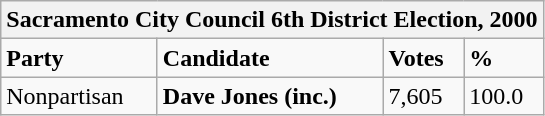<table class="wikitable">
<tr>
<th colspan="4">Sacramento City Council 6th District Election, 2000</th>
</tr>
<tr>
<td><strong>Party</strong></td>
<td><strong>Candidate</strong></td>
<td><strong>Votes</strong></td>
<td><strong>%</strong></td>
</tr>
<tr>
<td>Nonpartisan</td>
<td><strong>Dave Jones (inc.)</strong></td>
<td>7,605</td>
<td>100.0</td>
</tr>
</table>
